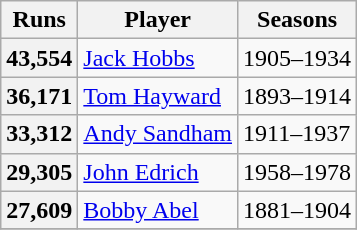<table class="wikitable">
<tr>
<th>Runs</th>
<th>Player</th>
<th>Seasons</th>
</tr>
<tr>
<th>43,554</th>
<td> <a href='#'>Jack Hobbs</a></td>
<td>1905–1934</td>
</tr>
<tr>
<th>36,171</th>
<td> <a href='#'>Tom Hayward</a></td>
<td>1893–1914</td>
</tr>
<tr>
<th>33,312</th>
<td> <a href='#'>Andy Sandham</a></td>
<td>1911–1937</td>
</tr>
<tr>
<th>29,305</th>
<td> <a href='#'>John Edrich</a></td>
<td>1958–1978</td>
</tr>
<tr>
<th>27,609</th>
<td> <a href='#'>Bobby Abel</a></td>
<td>1881–1904</td>
</tr>
<tr>
</tr>
</table>
